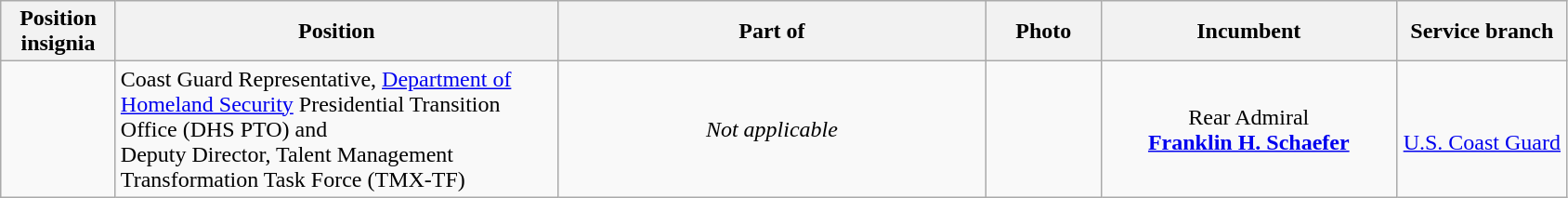<table class="wikitable">
<tr>
<th width="75" style="text-align:center">Position insignia</th>
<th width="310" style="text-align:center">Position</th>
<th width="300" style="text-align:center">Part of</th>
<th width="75" style="text-align:center">Photo</th>
<th width="205" style="text-align:center">Incumbent</th>
<th width="115" style="text-align:center">Service branch</th>
</tr>
<tr>
<td> </td>
<td>Coast Guard Representative, <a href='#'>Department of Homeland Security</a> Presidential Transition Office (DHS PTO) and<br>Deputy Director, Talent Management Transformation Task Force (TMX-TF)</td>
<td style="text-align:center"><em>Not applicable</em></td>
<td></td>
<td style="text-align:center">Rear Admiral<br><strong><a href='#'>Franklin H. Schaefer</a></strong></td>
<td style="text-align:center"><br><a href='#'>U.S. Coast Guard</a></td>
</tr>
</table>
